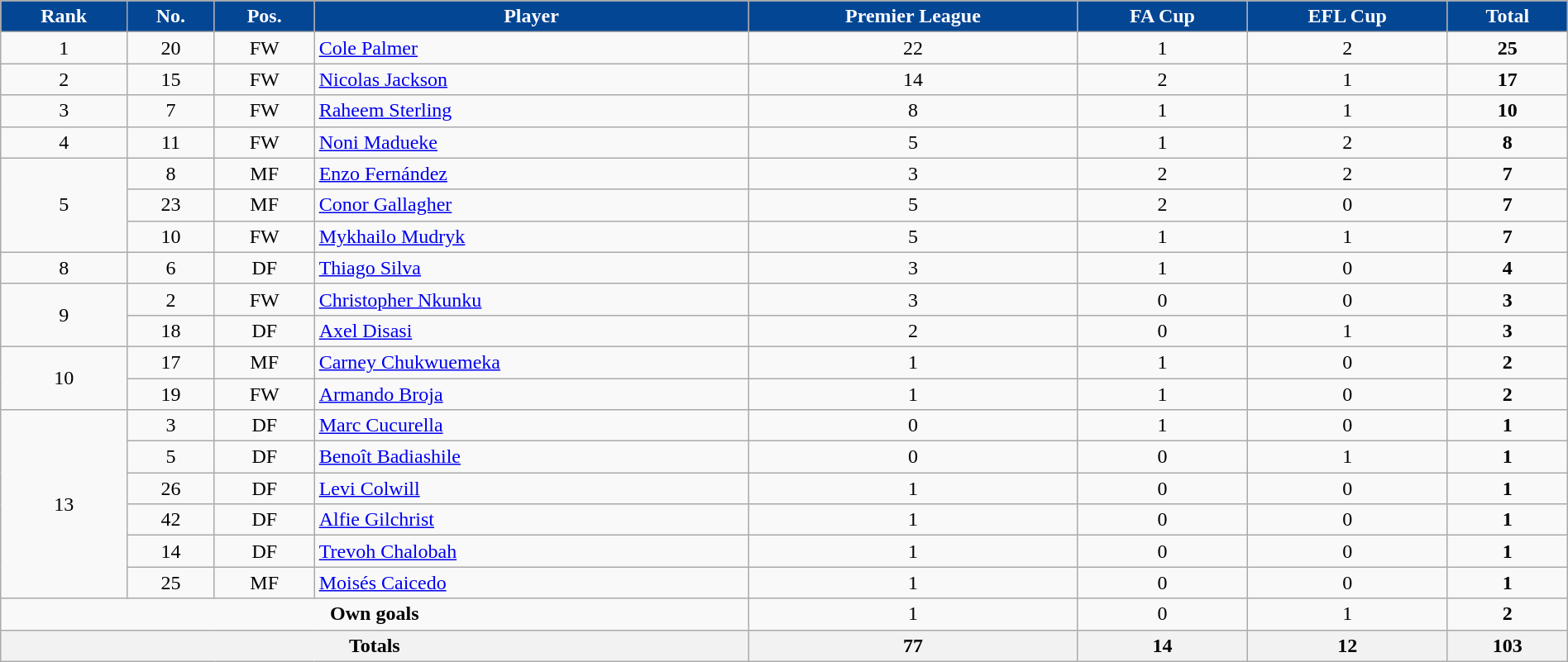<table class="wikitable sortable" style="text-align:center; width:100%">
<tr>
<th style=background-color:#034694;color:#FFFFFF>Rank</th>
<th style=background-color:#034694;color:#FFFFFF>No.</th>
<th style=background-color:#034694;color:#FFFFFF>Pos.</th>
<th style=background-color:#034694;color:#FFFFFF>Player</th>
<th style=background-color:#034694;color:#FFFFFF>Premier League</th>
<th style=background-color:#034694;color:#FFFFFF>FA Cup</th>
<th style=background-color:#034694;color:#FFFFFF>EFL Cup</th>
<th style=background-color:#034694;color:#FFFFFF>Total</th>
</tr>
<tr>
<td>1</td>
<td>20</td>
<td>FW</td>
<td align=left> <a href='#'>Cole Palmer</a></td>
<td>22</td>
<td>1</td>
<td>2</td>
<td><strong>25</strong></td>
</tr>
<tr>
<td>2</td>
<td>15</td>
<td>FW</td>
<td align=left> <a href='#'>Nicolas Jackson</a></td>
<td>14</td>
<td>2</td>
<td>1</td>
<td><strong>17</strong></td>
</tr>
<tr>
<td>3</td>
<td>7</td>
<td>FW</td>
<td align=left> <a href='#'>Raheem Sterling</a></td>
<td>8</td>
<td>1</td>
<td>1</td>
<td><strong>10</strong></td>
</tr>
<tr>
<td>4</td>
<td>11</td>
<td>FW</td>
<td align=left> <a href='#'>Noni Madueke</a></td>
<td>5</td>
<td>1</td>
<td>2</td>
<td><strong>8</strong></td>
</tr>
<tr>
<td rowspan="3">5</td>
<td>8</td>
<td>MF</td>
<td align=left> <a href='#'>Enzo Fernández</a></td>
<td>3</td>
<td>2</td>
<td>2</td>
<td><strong>7</strong></td>
</tr>
<tr>
<td>23</td>
<td>MF</td>
<td align=left> <a href='#'>Conor Gallagher</a></td>
<td>5</td>
<td>2</td>
<td>0</td>
<td><strong>7</strong></td>
</tr>
<tr>
<td>10</td>
<td>FW</td>
<td align=left> <a href='#'>Mykhailo Mudryk</a></td>
<td>5</td>
<td>1</td>
<td>1</td>
<td><strong>7</strong></td>
</tr>
<tr>
<td>8</td>
<td>6</td>
<td>DF</td>
<td align=left> <a href='#'>Thiago Silva</a></td>
<td>3</td>
<td>1</td>
<td>0</td>
<td><strong>4</strong></td>
</tr>
<tr>
<td rowspan="2">9</td>
<td>2</td>
<td>FW</td>
<td align=left> <a href='#'>Christopher Nkunku</a></td>
<td>3</td>
<td>0</td>
<td>0</td>
<td><strong>3</strong></td>
</tr>
<tr>
<td>18</td>
<td>DF</td>
<td align=left> <a href='#'>Axel Disasi</a></td>
<td>2</td>
<td>0</td>
<td>1</td>
<td><strong>3</strong></td>
</tr>
<tr>
<td rowspan="2">10</td>
<td>17</td>
<td>MF</td>
<td align=left> <a href='#'>Carney Chukwuemeka</a></td>
<td>1</td>
<td>1</td>
<td>0</td>
<td><strong>2</strong></td>
</tr>
<tr>
<td>19</td>
<td>FW</td>
<td align=left> <a href='#'>Armando Broja</a></td>
<td>1</td>
<td>1</td>
<td>0</td>
<td><strong>2</strong></td>
</tr>
<tr>
<td rowspan="6">13</td>
<td>3</td>
<td>DF</td>
<td align=left> <a href='#'>Marc Cucurella</a></td>
<td>0</td>
<td>1</td>
<td>0</td>
<td><strong>1</strong></td>
</tr>
<tr>
<td>5</td>
<td>DF</td>
<td align=left> <a href='#'>Benoît Badiashile</a></td>
<td>0</td>
<td>0</td>
<td>1</td>
<td><strong>1</strong></td>
</tr>
<tr>
<td>26</td>
<td>DF</td>
<td align=left> <a href='#'>Levi Colwill</a></td>
<td>1</td>
<td>0</td>
<td>0</td>
<td><strong>1</strong></td>
</tr>
<tr>
<td>42</td>
<td>DF</td>
<td align=left> <a href='#'>Alfie Gilchrist</a></td>
<td>1</td>
<td>0</td>
<td>0</td>
<td><strong>1</strong></td>
</tr>
<tr>
<td>14</td>
<td>DF</td>
<td align=left> <a href='#'>Trevoh Chalobah</a></td>
<td>1</td>
<td>0</td>
<td>0</td>
<td><strong>1</strong></td>
</tr>
<tr>
<td>25</td>
<td>MF</td>
<td align=left> <a href='#'>Moisés Caicedo</a></td>
<td>1</td>
<td>0</td>
<td>0</td>
<td><strong>1</strong></td>
</tr>
<tr>
<td colspan="4"><strong>Own goals</strong></td>
<td>1</td>
<td>0</td>
<td>1</td>
<td><strong>2</strong></td>
</tr>
<tr>
<th colspan="4"><strong>Totals</strong></th>
<th><strong>77</strong></th>
<th><strong>14</strong></th>
<th><strong>12</strong></th>
<th><strong>103</strong></th>
</tr>
</table>
